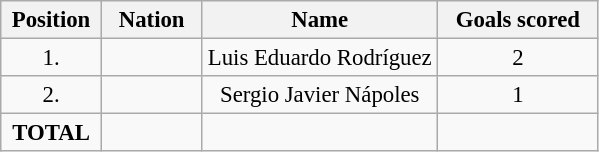<table class="wikitable" style="font-size: 95%; text-align: center;">
<tr>
<th width=60>Position</th>
<th width=60>Nation</th>
<th width=150>Name</th>
<th width=100>Goals scored</th>
</tr>
<tr>
<td>1.</td>
<td></td>
<td>Luis Eduardo Rodríguez</td>
<td>2</td>
</tr>
<tr>
<td>2.</td>
<td></td>
<td>Sergio Javier Nápoles</td>
<td>1</td>
</tr>
<tr>
<td><strong>TOTAL</strong></td>
<td></td>
<td></td>
<td></td>
</tr>
</table>
